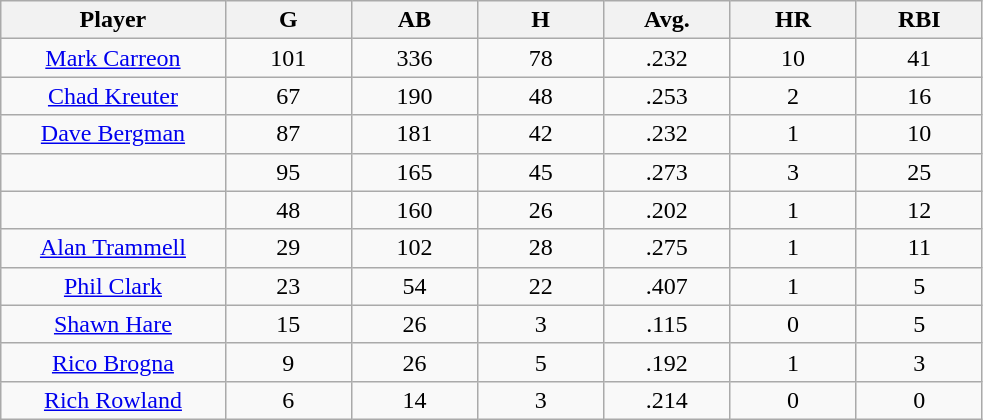<table class="wikitable sortable">
<tr>
<th bgcolor="#DDDDFF" width="16%">Player</th>
<th bgcolor="#DDDDFF" width="9%">G</th>
<th bgcolor="#DDDDFF" width="9%">AB</th>
<th bgcolor="#DDDDFF" width="9%">H</th>
<th bgcolor="#DDDDFF" width="9%">Avg.</th>
<th bgcolor="#DDDDFF" width="9%">HR</th>
<th bgcolor="#DDDDFF" width="9%">RBI</th>
</tr>
<tr align="center">
<td><a href='#'>Mark Carreon</a></td>
<td>101</td>
<td>336</td>
<td>78</td>
<td>.232</td>
<td>10</td>
<td>41</td>
</tr>
<tr align=center>
<td><a href='#'>Chad Kreuter</a></td>
<td>67</td>
<td>190</td>
<td>48</td>
<td>.253</td>
<td>2</td>
<td>16</td>
</tr>
<tr align=center>
<td><a href='#'>Dave Bergman</a></td>
<td>87</td>
<td>181</td>
<td>42</td>
<td>.232</td>
<td>1</td>
<td>10</td>
</tr>
<tr align=center>
<td></td>
<td>95</td>
<td>165</td>
<td>45</td>
<td>.273</td>
<td>3</td>
<td>25</td>
</tr>
<tr align="center">
<td></td>
<td>48</td>
<td>160</td>
<td>26</td>
<td>.202</td>
<td>1</td>
<td>12</td>
</tr>
<tr align="center">
<td><a href='#'>Alan Trammell</a></td>
<td>29</td>
<td>102</td>
<td>28</td>
<td>.275</td>
<td>1</td>
<td>11</td>
</tr>
<tr align=center>
<td><a href='#'>Phil Clark</a></td>
<td>23</td>
<td>54</td>
<td>22</td>
<td>.407</td>
<td>1</td>
<td>5</td>
</tr>
<tr align=center>
<td><a href='#'>Shawn Hare</a></td>
<td>15</td>
<td>26</td>
<td>3</td>
<td>.115</td>
<td>0</td>
<td>5</td>
</tr>
<tr align=center>
<td><a href='#'>Rico Brogna</a></td>
<td>9</td>
<td>26</td>
<td>5</td>
<td>.192</td>
<td>1</td>
<td>3</td>
</tr>
<tr align=center>
<td><a href='#'>Rich Rowland</a></td>
<td>6</td>
<td>14</td>
<td>3</td>
<td>.214</td>
<td>0</td>
<td>0</td>
</tr>
</table>
